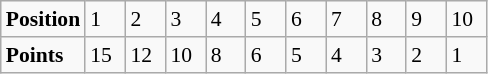<table class="wikitable" style="font-size: 90%;">
<tr>
<td><strong>Position</strong></td>
<td width=20>1</td>
<td width=20>2</td>
<td width=20>3</td>
<td width=20>4</td>
<td width=20>5</td>
<td width=20>6</td>
<td width=20>7</td>
<td width=20>8</td>
<td width=20>9</td>
<td width=20>10</td>
</tr>
<tr>
<td><strong>Points</strong></td>
<td>15</td>
<td>12</td>
<td>10</td>
<td>8</td>
<td>6</td>
<td>5</td>
<td>4</td>
<td>3</td>
<td>2</td>
<td>1</td>
</tr>
</table>
